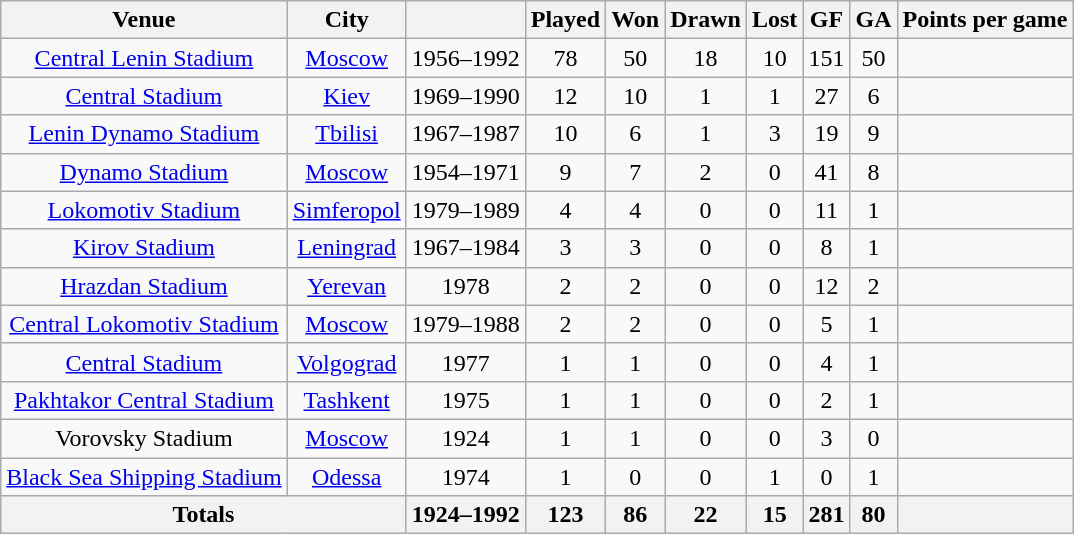<table class="wikitable sortable" style="text-align:center;">
<tr>
<th>Venue</th>
<th>City</th>
<th></th>
<th>Played</th>
<th>Won</th>
<th>Drawn</th>
<th>Lost</th>
<th>GF</th>
<th>GA</th>
<th>Points per game</th>
</tr>
<tr>
<td><a href='#'>Central Lenin Stadium</a></td>
<td><a href='#'>Moscow</a></td>
<td>1956–1992</td>
<td>78</td>
<td>50</td>
<td>18</td>
<td>10</td>
<td>151</td>
<td>50</td>
<td></td>
</tr>
<tr>
<td><a href='#'>Central Stadium</a></td>
<td><a href='#'>Kiev</a></td>
<td>1969–1990</td>
<td>12</td>
<td>10</td>
<td>1</td>
<td>1</td>
<td>27</td>
<td>6</td>
<td></td>
</tr>
<tr>
<td><a href='#'>Lenin Dynamo Stadium</a></td>
<td><a href='#'>Tbilisi</a></td>
<td>1967–1987</td>
<td>10</td>
<td>6</td>
<td>1</td>
<td>3</td>
<td>19</td>
<td>9</td>
<td></td>
</tr>
<tr>
<td><a href='#'>Dynamo Stadium</a></td>
<td><a href='#'>Moscow</a></td>
<td>1954–1971</td>
<td>9</td>
<td>7</td>
<td>2</td>
<td>0</td>
<td>41</td>
<td>8</td>
<td></td>
</tr>
<tr>
<td><a href='#'>Lokomotiv Stadium</a></td>
<td><a href='#'>Simferopol</a></td>
<td>1979–1989</td>
<td>4</td>
<td>4</td>
<td>0</td>
<td>0</td>
<td>11</td>
<td>1</td>
<td></td>
</tr>
<tr>
<td><a href='#'>Kirov Stadium</a></td>
<td><a href='#'>Leningrad</a></td>
<td>1967–1984</td>
<td>3</td>
<td>3</td>
<td>0</td>
<td>0</td>
<td>8</td>
<td>1</td>
<td></td>
</tr>
<tr>
<td><a href='#'>Hrazdan Stadium</a></td>
<td><a href='#'>Yerevan</a></td>
<td>1978</td>
<td>2</td>
<td>2</td>
<td>0</td>
<td>0</td>
<td>12</td>
<td>2</td>
<td></td>
</tr>
<tr>
<td><a href='#'>Central Lokomotiv Stadium</a></td>
<td><a href='#'>Moscow</a></td>
<td>1979–1988</td>
<td>2</td>
<td>2</td>
<td>0</td>
<td>0</td>
<td>5</td>
<td>1</td>
<td></td>
</tr>
<tr>
<td><a href='#'>Central Stadium</a></td>
<td><a href='#'>Volgograd</a></td>
<td>1977</td>
<td>1</td>
<td>1</td>
<td>0</td>
<td>0</td>
<td>4</td>
<td>1</td>
<td></td>
</tr>
<tr>
<td><a href='#'>Pakhtakor Central Stadium</a></td>
<td><a href='#'>Tashkent</a></td>
<td>1975</td>
<td>1</td>
<td>1</td>
<td>0</td>
<td>0</td>
<td>2</td>
<td>1</td>
<td></td>
</tr>
<tr>
<td>Vorovsky Stadium</td>
<td><a href='#'>Moscow</a></td>
<td>1924</td>
<td>1</td>
<td>1</td>
<td>0</td>
<td>0</td>
<td>3</td>
<td>0</td>
<td></td>
</tr>
<tr>
<td><a href='#'>Black Sea Shipping Stadium</a></td>
<td><a href='#'>Odessa</a></td>
<td>1974</td>
<td>1</td>
<td>0</td>
<td>0</td>
<td>1</td>
<td>0</td>
<td>1</td>
<td></td>
</tr>
<tr class="sortbottom">
<th colspan="2">Totals</th>
<th>1924–1992</th>
<th>123</th>
<th>86</th>
<th>22</th>
<th>15</th>
<th>281</th>
<th>80</th>
<th></th>
</tr>
</table>
